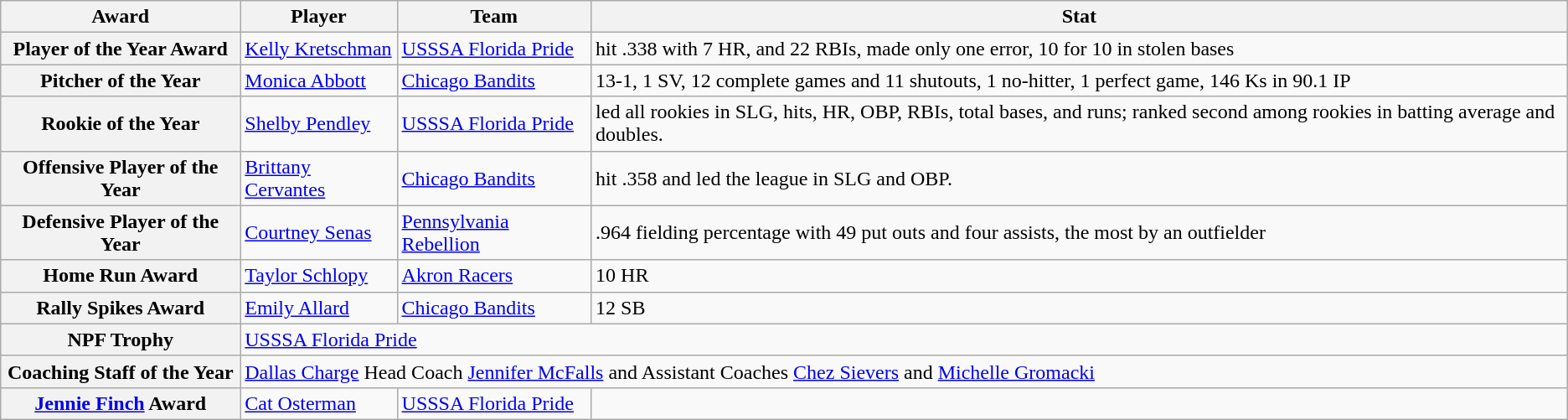<table class="wikitable">
<tr>
<th>Award</th>
<th>Player</th>
<th>Team</th>
<th>Stat</th>
</tr>
<tr>
<th>Player of the Year Award</th>
<td><a href='#'>Kelly Kretschman</a></td>
<td><a href='#'>USSSA Florida Pride</a></td>
<td>hit .338 with 7 HR, and 22 RBIs, made only one error, 10 for 10 in stolen bases</td>
</tr>
<tr>
<th>Pitcher of the Year</th>
<td><a href='#'>Monica Abbott</a></td>
<td><a href='#'>Chicago Bandits</a></td>
<td>13-1, 1 SV, 12 complete games and 11 shutouts, 1 no-hitter, 1 perfect game, 146 Ks in 90.1 IP</td>
</tr>
<tr>
<th>Rookie of the Year</th>
<td><a href='#'>Shelby Pendley</a></td>
<td><a href='#'>USSSA Florida Pride</a></td>
<td>led all rookies in SLG, hits, HR, OBP, RBIs, total bases, and runs; ranked second among rookies in batting average and doubles.</td>
</tr>
<tr>
<th>Offensive Player of the Year</th>
<td><a href='#'>Brittany Cervantes</a></td>
<td><a href='#'>Chicago Bandits</a></td>
<td>hit .358 and led the league in SLG and OBP.</td>
</tr>
<tr>
<th>Defensive Player of the Year</th>
<td><a href='#'>Courtney Senas</a></td>
<td><a href='#'>Pennsylvania Rebellion</a></td>
<td>.964 fielding percentage with 49 put outs and four assists, the most by an outfielder</td>
</tr>
<tr>
<th>Home Run Award</th>
<td><a href='#'>Taylor Schlopy</a></td>
<td><a href='#'>Akron Racers</a></td>
<td>10 HR</td>
</tr>
<tr>
<th>Rally Spikes Award</th>
<td><a href='#'>Emily Allard</a></td>
<td><a href='#'>Chicago Bandits</a></td>
<td>12 SB</td>
</tr>
<tr>
<th>NPF Trophy</th>
<td colspan=3><a href='#'>USSSA Florida Pride</a></td>
</tr>
<tr>
<th>Coaching Staff of the Year</th>
<td colspan=3><a href='#'>Dallas Charge</a>  Head Coach <a href='#'>Jennifer McFalls</a> and Assistant Coaches <a href='#'>Chez Sievers</a> and <a href='#'>Michelle Gromacki</a></td>
</tr>
<tr>
<th><a href='#'>Jennie Finch</a> Award </th>
<td><a href='#'>Cat Osterman</a></td>
<td><a href='#'>USSSA Florida Pride</a></td>
<td></td>
</tr>
</table>
